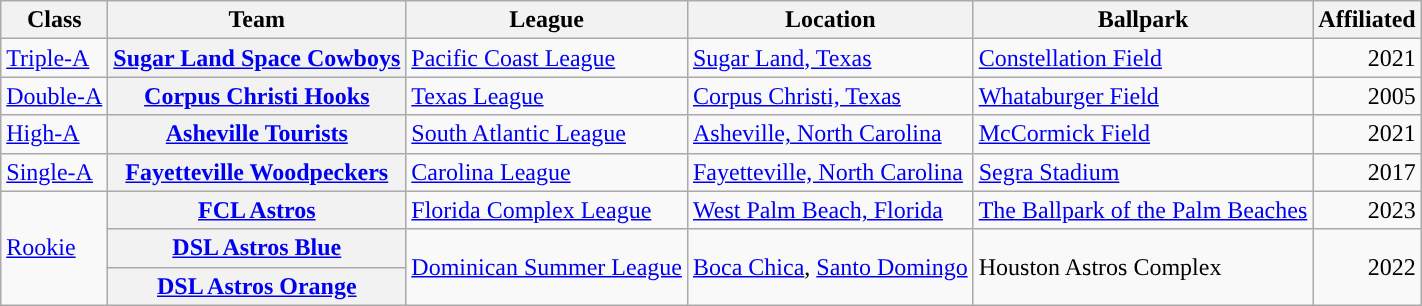<table class="wikitable plainrowheaders sortable">
<tr>
<th scope="col">Class</th>
<th scope="col">Team</th>
<th scope="col">League</th>
<th scope="col">Location</th>
<th scope="col">Ballpark</th>
<th scope="col">Affiliated</th>
</tr>
<tr>
<td><a href='#'>Triple-A</a></td>
<th scope="row"><a href='#'>Sugar Land Space Cowboys</a></th>
<td><a href='#'>Pacific Coast League</a></td>
<td><a href='#'>Sugar Land, Texas</a></td>
<td><a href='#'>Constellation Field</a></td>
<td align="right">2021</td>
</tr>
<tr>
<td><a href='#'>Double-A</a></td>
<th scope="row"><a href='#'>Corpus Christi Hooks</a></th>
<td><a href='#'>Texas League</a></td>
<td><a href='#'>Corpus Christi, Texas</a></td>
<td><a href='#'>Whataburger Field</a></td>
<td align="right">2005</td>
</tr>
<tr>
<td><a href='#'>High-A</a></td>
<th scope="row"><a href='#'>Asheville Tourists</a></th>
<td><a href='#'>South Atlantic League</a></td>
<td><a href='#'>Asheville, North Carolina</a></td>
<td><a href='#'>McCormick Field</a></td>
<td align="right">2021</td>
</tr>
<tr>
<td><a href='#'>Single-A</a></td>
<th scope="row"><a href='#'>Fayetteville Woodpeckers</a></th>
<td><a href='#'>Carolina League</a></td>
<td><a href='#'>Fayetteville, North Carolina</a></td>
<td><a href='#'>Segra Stadium</a></td>
<td align="right">2017</td>
</tr>
<tr>
<td rowspan=3><a href='#'>Rookie</a></td>
<th scope="row"><a href='#'>FCL Astros</a></th>
<td><a href='#'>Florida Complex League</a></td>
<td><a href='#'>West Palm Beach, Florida</a></td>
<td><a href='#'>The Ballpark of the Palm Beaches</a></td>
<td align="right">2023</td>
</tr>
<tr>
<th scope="row"><a href='#'>DSL Astros Blue</a></th>
<td rowspan=2><a href='#'>Dominican Summer League</a></td>
<td rowspan=2><a href='#'>Boca Chica</a>, <a href='#'>Santo Domingo</a></td>
<td rowspan=2>Houston Astros Complex</td>
<td rowspan=2 align="right">2022</td>
</tr>
<tr>
<th scope="row"><a href='#'>DSL Astros Orange</a></th>
</tr>
</table>
